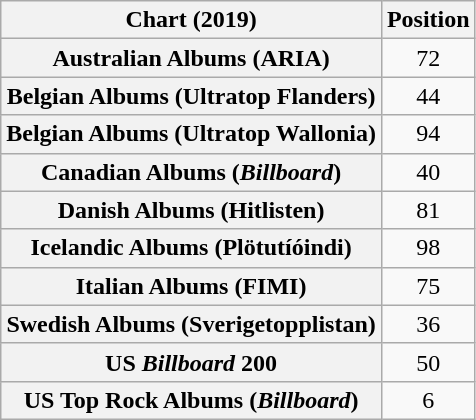<table class="wikitable sortable plainrowheaders" style="text-align:center">
<tr>
<th scope="col">Chart (2019)</th>
<th scope="col">Position</th>
</tr>
<tr>
<th scope="row">Australian Albums (ARIA)</th>
<td>72</td>
</tr>
<tr>
<th scope="row">Belgian Albums (Ultratop Flanders)</th>
<td>44</td>
</tr>
<tr>
<th scope="row">Belgian Albums (Ultratop Wallonia)</th>
<td>94</td>
</tr>
<tr>
<th scope="row">Canadian Albums (<em>Billboard</em>)</th>
<td>40</td>
</tr>
<tr>
<th scope="row">Danish Albums (Hitlisten)</th>
<td>81</td>
</tr>
<tr>
<th scope="row">Icelandic Albums (Plötutíóindi)</th>
<td>98</td>
</tr>
<tr>
<th scope="row">Italian Albums (FIMI)</th>
<td>75</td>
</tr>
<tr>
<th scope="row">Swedish Albums (Sverigetopplistan)</th>
<td>36</td>
</tr>
<tr>
<th scope="row">US <em>Billboard</em> 200</th>
<td>50</td>
</tr>
<tr>
<th scope="row">US Top Rock Albums (<em>Billboard</em>)</th>
<td>6</td>
</tr>
</table>
